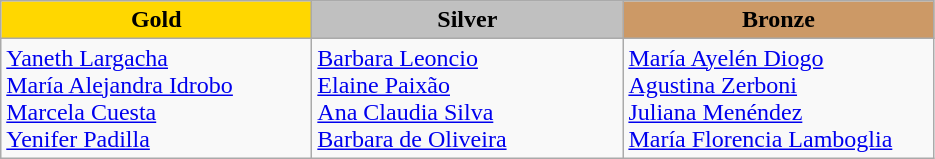<table class="wikitable" style="text-align:left">
<tr align="center">
<td width=200 bgcolor=gold><strong>Gold</strong></td>
<td width=200 bgcolor=silver><strong>Silver</strong></td>
<td width=200 bgcolor=CC9966><strong>Bronze</strong></td>
</tr>
<tr>
<td><a href='#'>Yaneth Largacha</a><br><a href='#'>María Alejandra Idrobo</a><br><a href='#'>Marcela Cuesta</a><br><a href='#'>Yenifer Padilla</a><br><em></em></td>
<td><a href='#'>Barbara Leoncio</a><br><a href='#'>Elaine Paixão</a><br><a href='#'>Ana Claudia Silva</a><br><a href='#'>Barbara de Oliveira</a><br><em></em></td>
<td><a href='#'>María Ayelén Diogo</a><br><a href='#'>Agustina Zerboni</a><br><a href='#'>Juliana Menéndez</a><br><a href='#'>María Florencia Lamboglia</a><br><em></em></td>
</tr>
</table>
